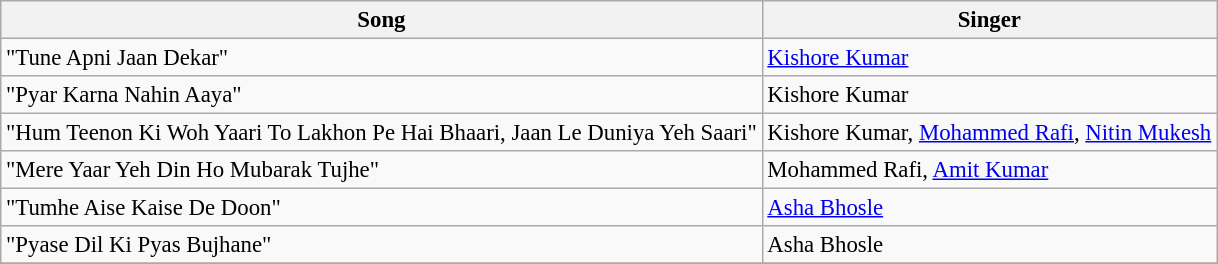<table class="wikitable" style="font-size:95%;">
<tr>
<th>Song</th>
<th>Singer</th>
</tr>
<tr>
<td>"Tune Apni Jaan Dekar"</td>
<td><a href='#'>Kishore Kumar</a></td>
</tr>
<tr>
<td>"Pyar Karna Nahin Aaya"</td>
<td>Kishore Kumar</td>
</tr>
<tr>
<td>"Hum Teenon Ki Woh Yaari To Lakhon Pe Hai Bhaari, Jaan Le Duniya Yeh Saari"</td>
<td>Kishore Kumar, <a href='#'>Mohammed Rafi</a>, <a href='#'>Nitin Mukesh</a></td>
</tr>
<tr>
<td>"Mere Yaar Yeh Din Ho Mubarak Tujhe"</td>
<td>Mohammed Rafi, <a href='#'>Amit Kumar</a></td>
</tr>
<tr>
<td>"Tumhe Aise Kaise De Doon"</td>
<td><a href='#'>Asha Bhosle</a></td>
</tr>
<tr>
<td>"Pyase Dil Ki Pyas Bujhane"</td>
<td>Asha Bhosle</td>
</tr>
<tr>
</tr>
</table>
